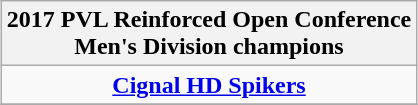<table class=wikitable style="text-align:center; margin:auto">
<tr>
<th>2017 PVL Reinforced Open Conference<br>Men's Division champions</th>
</tr>
<tr>
<td><strong><a href='#'>Cignal HD Spikers</a></strong></td>
</tr>
<tr>
</tr>
</table>
